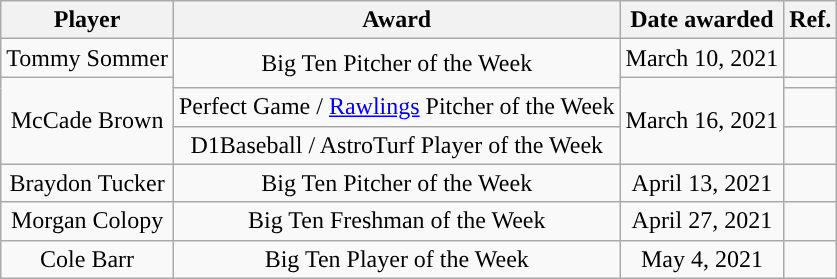<table class="wikitable sortable sortable" style="text-align: center">
<tr align=center>
<th>Player</th>
<th>Award</th>
<th>Date awarded</th>
<th>Ref.</th>
</tr>
<tr>
<td>Tommy Sommer</td>
<td rowspan="2">Big Ten Pitcher of the Week</td>
<td rowspan="1">March 10, 2021</td>
<td rowspan="1"></td>
</tr>
<tr>
<td rowspan="3">McCade Brown</td>
<td rowspan="3">March 16, 2021</td>
<td rowspan="1"></td>
</tr>
<tr>
<td>Perfect Game / <a href='#'>Rawlings</a> Pitcher of the Week</td>
<td rowspan="1"></td>
</tr>
<tr>
<td>D1Baseball / AstroTurf Player of the Week</td>
<td rowspan="1"></td>
</tr>
<tr>
<td>Braydon Tucker</td>
<td>Big Ten Pitcher of the Week</td>
<td>April 13, 2021</td>
<td></td>
</tr>
<tr>
<td>Morgan Colopy</td>
<td>Big Ten Freshman of the Week</td>
<td>April 27, 2021</td>
<td></td>
</tr>
<tr>
<td>Cole Barr</td>
<td>Big Ten Player of the Week</td>
<td>May 4, 2021</td>
<td></td>
</tr>
</table>
